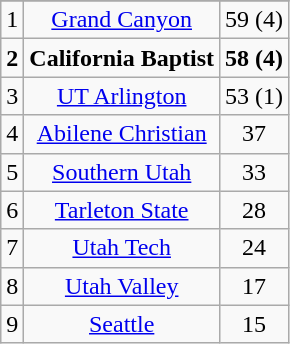<table class="wikitable" border="1">
<tr align=center>
</tr>
<tr align="center">
<td>1</td>
<td><a href='#'>Grand Canyon</a></td>
<td>59 (4)</td>
</tr>
<tr align="center">
<td><strong>2</strong></td>
<td><strong>California Baptist</strong></td>
<td><strong>58 (4)</strong></td>
</tr>
<tr align="center">
<td>3</td>
<td><a href='#'>UT Arlington</a></td>
<td>53 (1)</td>
</tr>
<tr align="center">
<td>4</td>
<td><a href='#'>Abilene Christian</a></td>
<td>37</td>
</tr>
<tr align="center">
<td>5</td>
<td><a href='#'>Southern Utah</a></td>
<td>33</td>
</tr>
<tr align="center">
<td>6</td>
<td><a href='#'>Tarleton State</a></td>
<td>28</td>
</tr>
<tr align="center">
<td>7</td>
<td><a href='#'>Utah Tech</a></td>
<td>24</td>
</tr>
<tr align="center">
<td>8</td>
<td><a href='#'>Utah Valley</a></td>
<td>17</td>
</tr>
<tr align="center">
<td>9</td>
<td><a href='#'>Seattle</a></td>
<td>15</td>
</tr>
</table>
